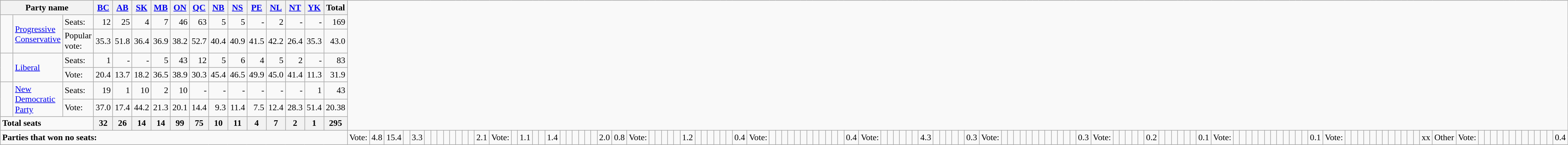<table class="wikitable" style="font-size:90%; width:690px;">
<tr>
<th style="text-align:center;" colspan=3>Party name</th>
<th align="center"><a href='#'>BC</a></th>
<th align="center"><a href='#'>AB</a></th>
<th align="center"><a href='#'>SK</a></th>
<th align="center"><a href='#'>MB</a></th>
<th align="center"><a href='#'>ON</a></th>
<th align="center"><a href='#'>QC</a></th>
<th align="center"><a href='#'>NB</a></th>
<th align="center"><a href='#'>NS</a></th>
<th align="center"><a href='#'>PE</a></th>
<th align="center"><a href='#'>NL</a></th>
<th align="center"><a href='#'>NT</a></th>
<th align="center"><a href='#'>YK</a></th>
<th align="center">Total</th>
</tr>
<tr>
<td rowspan=2 >    </td>
<td rowspan=2><a href='#'>Progressive Conservative</a></td>
<td>Seats:</td>
<td align="right">12 </td>
<td align="right">25 </td>
<td align="right">4 </td>
<td align="right">7 </td>
<td align="right">46 </td>
<td align="right">63 </td>
<td align="right">5 </td>
<td align="right">5</td>
<td align="right">-</td>
<td align="right">2 </td>
<td align="right">-</td>
<td align="right">- </td>
<td align="right">169 </td>
</tr>
<tr>
<td>Popular vote:</td>
<td align="right">35.3 </td>
<td align="right">51.8 </td>
<td align="right">36.4 </td>
<td align="right">36.9 </td>
<td align="right">38.2 </td>
<td align="right">52.7 </td>
<td align="right">40.4 </td>
<td align="right">40.9 </td>
<td align="right">41.5 </td>
<td align="right">42.2 </td>
<td align="right">26.4 </td>
<td align="right">35.3 </td>
<td align="right">43.0 </td>
</tr>
<tr>
<td rowspan=2 >    </td>
<td rowspan=2><a href='#'>Liberal</a></td>
<td>Seats:</td>
<td align="right">1 </td>
<td align="right">-</td>
<td align="right">- </td>
<td align="right">5 </td>
<td align="right">43 </td>
<td align="right">12 </td>
<td align="right">5 </td>
<td align="right">6 </td>
<td align="right">4 </td>
<td align="right">5 </td>
<td align="right">2 </td>
<td align="right">-</td>
<td align="right">83 </td>
</tr>
<tr>
<td>Vote:</td>
<td align="right">20.4 </td>
<td align="right">13.7 </td>
<td align="right">18.2 </td>
<td align="right">36.5 </td>
<td align="right">38.9 </td>
<td align="right">30.3 </td>
<td align="right">45.4 </td>
<td align="right">46.5 </td>
<td align="right">49.9 </td>
<td align="right">45.0 </td>
<td align="right">41.4 </td>
<td align="right">11.3 </td>
<td align="right">31.9 </td>
</tr>
<tr>
<td rowspan=2 >    </td>
<td rowspan=2><a href='#'>New Democratic Party</a></td>
<td>Seats:</td>
<td align="right">19 </td>
<td align="right">1 </td>
<td align="right">10 </td>
<td align="right">2 </td>
<td align="right">10 </td>
<td align="right">- </td>
<td align="right">- </td>
<td align="right">- </td>
<td align="right">- </td>
<td align="right">- </td>
<td align="right">- </td>
<td align="right">1 </td>
<td align="right">43 </td>
</tr>
<tr>
<td>Vote:</td>
<td align="right">37.0 </td>
<td align="right">17.4 </td>
<td align="right">44.2 </td>
<td align="right">21.3 </td>
<td align="right">20.1 </td>
<td align="right">14.4 </td>
<td align="right">9.3 </td>
<td align="right">11.4 </td>
<td align="right">7.5 </td>
<td align="right">12.4 </td>
<td align="right">28.3 </td>
<td align="right">51.4 </td>
<td align="right">20.38 </td>
</tr>
<tr>
<td colspan=3><strong>Total seats</strong></td>
<th align="right">32 </th>
<th align="right">26 </th>
<th align="right">14 </th>
<th align="right">14 </th>
<th align="right">99 </th>
<th align="right">75 </th>
<th align="right">10 </th>
<th align="right">11 </th>
<th align="right">4 </th>
<th align="right">7 </th>
<th align="right">2 </th>
<th align="right">1 </th>
<th align="right">295 </th>
</tr>
<tr>
<td colspan=16><strong>Parties that won no seats:</strong><br></td>
<td>Vote:</td>
<td align="right">4.8 </td>
<td align="right">15.4 </td>
<td align="right">  </td>
<td align="right">3.3 </td>
<td align="right">  </td>
<td align="right">  </td>
<td align="right">  </td>
<td align="right">  </td>
<td align="right">  </td>
<td align="right">  </td>
<td align="right">  </td>
<td align="right">  </td>
<td align="right">2.1 <br></td>
<td>Vote:</td>
<td align="right">  </td>
<td align="right">1.1 </td>
<td align="right">  </td>
<td align="right">  </td>
<td align="right">1.4 </td>
<td align="right">  </td>
<td align="right">  </td>
<td align="right">  </td>
<td align="right">  </td>
<td align="right">  </td>
<td align="right">  </td>
<td align="right">2.0 </td>
<td align="right">0.8 <br></td>
<td>Vote:</td>
<td align="right">  </td>
<td align="right">  </td>
<td align="right">  </td>
<td align="right">  </td>
<td align="right">  </td>
<td align="right">1.2 </td>
<td align="right">  </td>
<td align="right">  </td>
<td align="right">  </td>
<td align="right">  </td>
<td align="right">  </td>
<td align="right">  </td>
<td align="right">0.4 <br></td>
<td>Vote:</td>
<td align="right">  </td>
<td align="right">  </td>
<td align="right">  </td>
<td align="right">  </td>
<td align="right">  </td>
<td align="right">  </td>
<td align="right">  </td>
<td align="right">  </td>
<td align="right">  </td>
<td align="right">  </td>
<td align="right">  </td>
<td align="right">  </td>
<td align="right">0.4 <br></td>
<td>Vote:</td>
<td align="right">  </td>
<td align="right">  </td>
<td align="right">  </td>
<td align="right">  </td>
<td align="right">  </td>
<td align="right">  </td>
<td align="right">4.3 </td>
<td align="right">  </td>
<td align="right">  </td>
<td align="right">  </td>
<td align="right">  </td>
<td align="right">  </td>
<td align="right">0.3 <br></td>
<td>Vote:</td>
<td align="right">  </td>
<td align="right">  </td>
<td align="right">  </td>
<td align="right">  </td>
<td align="right">  </td>
<td align="right">  </td>
<td align="right">  </td>
<td align="right">  </td>
<td align="right">  </td>
<td align="right">  </td>
<td align="right">  </td>
<td align="right">  </td>
<td align="right">0.3 <br></td>
<td>Vote:</td>
<td align="right">  </td>
<td align="right">  </td>
<td align="right">  </td>
<td align="right">  </td>
<td align="right">  </td>
<td align="right">0.2 </td>
<td align="right">  </td>
<td align="right">  </td>
<td align="right">  </td>
<td align="right">  </td>
<td align="right">  </td>
<td align="right">  </td>
<td align="right">0.1 <br></td>
<td>Vote:</td>
<td align="right">  </td>
<td align="right">  </td>
<td align="right">  </td>
<td align="right">  </td>
<td align="right">  </td>
<td align="right">  </td>
<td align="right">  </td>
<td align="right">  </td>
<td align="right">  </td>
<td align="right">  </td>
<td align="right">  </td>
<td align="right">  </td>
<td align="right">0.1 <br></td>
<td>Vote:</td>
<td align="right">  </td>
<td align="right">  </td>
<td align="right">  </td>
<td align="right">  </td>
<td align="right">  </td>
<td align="right">  </td>
<td align="right">  </td>
<td align="right">  </td>
<td align="right">  </td>
<td align="right">  </td>
<td align="right">  </td>
<td align="right">  </td>
<td align="right">xx <br></td>
<td>Other</td>
<td>Vote:</td>
<td align="right">  </td>
<td align="right">  </td>
<td align="right">  </td>
<td align="right">  </td>
<td align="right">  </td>
<td align="right">  </td>
<td align="right">  </td>
<td align="right">  </td>
<td align="right">  </td>
<td align="right">  </td>
<td align="right">  </td>
<td align="right">  </td>
<td align="right">0.4 </td>
</tr>
</table>
